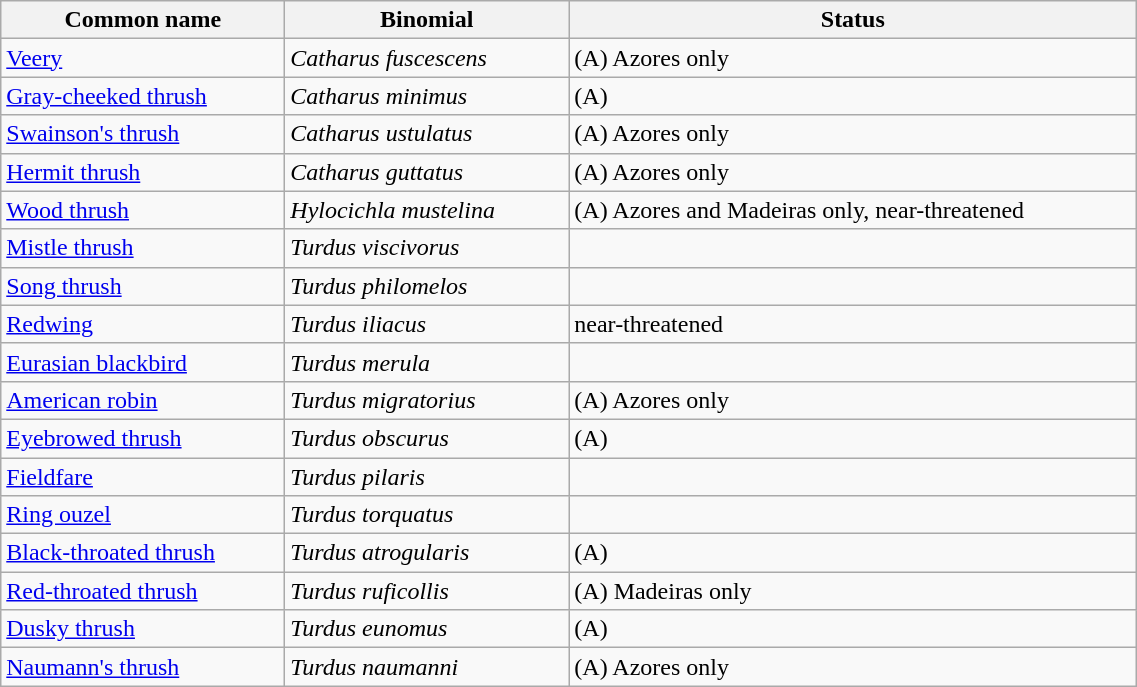<table width=60% class="wikitable">
<tr>
<th width=15%>Common name</th>
<th width=15%>Binomial</th>
<th width=30%>Status</th>
</tr>
<tr>
<td><a href='#'>Veery</a></td>
<td><em>Catharus fuscescens</em></td>
<td>(A) Azores only</td>
</tr>
<tr>
<td><a href='#'>Gray-cheeked thrush</a></td>
<td><em>Catharus minimus</em></td>
<td>(A)</td>
</tr>
<tr>
<td><a href='#'>Swainson's thrush</a></td>
<td><em>Catharus ustulatus</em></td>
<td>(A) Azores only</td>
</tr>
<tr>
<td><a href='#'>Hermit thrush</a></td>
<td><em>Catharus guttatus</em></td>
<td>(A) Azores only</td>
</tr>
<tr>
<td><a href='#'>Wood thrush</a></td>
<td><em>Hylocichla mustelina</em></td>
<td>(A) Azores and Madeiras only, near-threatened</td>
</tr>
<tr>
<td><a href='#'>Mistle thrush</a></td>
<td><em>Turdus viscivorus</em></td>
<td></td>
</tr>
<tr>
<td><a href='#'>Song thrush</a></td>
<td><em>Turdus philomelos</em></td>
<td></td>
</tr>
<tr>
<td><a href='#'>Redwing</a></td>
<td><em>Turdus iliacus</em></td>
<td>near-threatened</td>
</tr>
<tr>
<td><a href='#'>Eurasian blackbird</a></td>
<td><em>Turdus merula</em></td>
<td></td>
</tr>
<tr>
<td><a href='#'>American robin</a></td>
<td><em>Turdus migratorius</em></td>
<td>(A) Azores only</td>
</tr>
<tr>
<td><a href='#'>Eyebrowed thrush</a></td>
<td><em>Turdus obscurus</em></td>
<td>(A)</td>
</tr>
<tr>
<td><a href='#'>Fieldfare</a></td>
<td><em>Turdus pilaris</em></td>
<td></td>
</tr>
<tr>
<td><a href='#'>Ring ouzel</a></td>
<td><em>Turdus torquatus</em></td>
<td></td>
</tr>
<tr>
<td><a href='#'>Black-throated thrush</a></td>
<td><em>Turdus atrogularis</em></td>
<td>(A)</td>
</tr>
<tr>
<td><a href='#'>Red-throated thrush</a></td>
<td><em>Turdus ruficollis</em></td>
<td>(A) Madeiras only</td>
</tr>
<tr>
<td><a href='#'>Dusky thrush</a></td>
<td><em>Turdus eunomus</em></td>
<td>(A)</td>
</tr>
<tr>
<td><a href='#'>Naumann's thrush</a></td>
<td><em>Turdus naumanni</em></td>
<td>(A) Azores only</td>
</tr>
</table>
